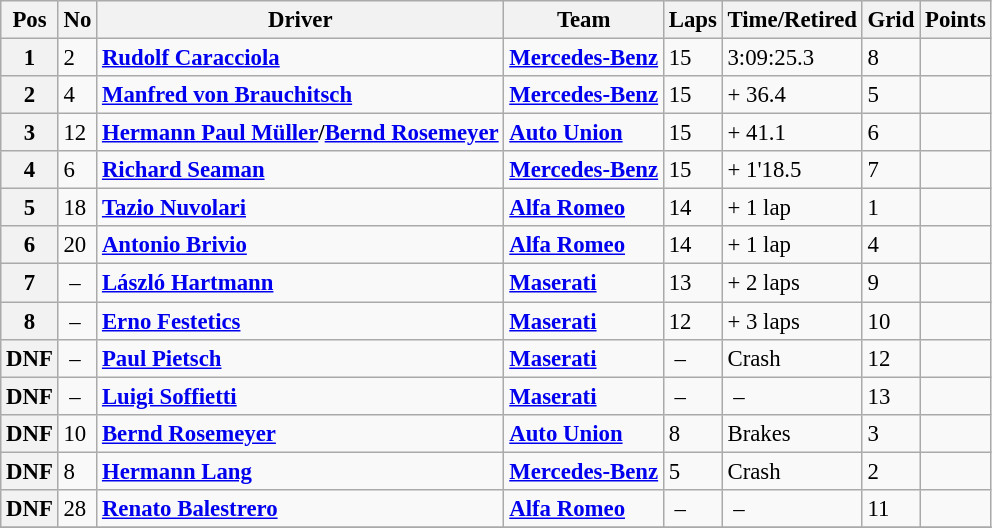<table class="wikitable" style="font-size: 95%;">
<tr>
<th>Pos</th>
<th>No</th>
<th>Driver</th>
<th>Team</th>
<th>Laps</th>
<th>Time/Retired</th>
<th>Grid</th>
<th>Points</th>
</tr>
<tr>
<th>1</th>
<td>2</td>
<td> <strong><a href='#'>Rudolf Caracciola</a></strong></td>
<td><strong><a href='#'>Mercedes-Benz</a></strong></td>
<td>15</td>
<td>3:09:25.3</td>
<td>8</td>
<td></td>
</tr>
<tr>
<th>2</th>
<td>4</td>
<td> <strong><a href='#'>Manfred von Brauchitsch</a></strong></td>
<td><strong><a href='#'>Mercedes-Benz</a></strong></td>
<td>15</td>
<td>+ 36.4</td>
<td>5</td>
<td></td>
</tr>
<tr>
<th>3</th>
<td>12</td>
<td> <strong><a href='#'>Hermann Paul Müller</a>/<a href='#'>Bernd Rosemeyer</a></strong></td>
<td><strong><a href='#'>Auto Union</a></strong></td>
<td>15</td>
<td>+ 41.1</td>
<td>6</td>
<td></td>
</tr>
<tr>
<th>4</th>
<td>6</td>
<td> <strong><a href='#'>Richard Seaman</a></strong></td>
<td><strong><a href='#'>Mercedes-Benz</a></strong></td>
<td>15</td>
<td>+ 1'18.5</td>
<td>7</td>
<td></td>
</tr>
<tr>
<th>5</th>
<td>18</td>
<td> <strong><a href='#'>Tazio Nuvolari</a></strong></td>
<td><strong><a href='#'>Alfa Romeo</a></strong></td>
<td>14</td>
<td>+ 1 lap</td>
<td>1</td>
<td></td>
</tr>
<tr>
<th>6</th>
<td>20</td>
<td> <strong><a href='#'>Antonio Brivio</a></strong></td>
<td><strong><a href='#'>Alfa Romeo</a></strong></td>
<td>14</td>
<td>+ 1 lap</td>
<td>4</td>
<td></td>
</tr>
<tr>
<th>7</th>
<td> –</td>
<td> <strong><a href='#'>László Hartmann</a></strong></td>
<td><strong><a href='#'>Maserati</a></strong></td>
<td>13</td>
<td>+ 2 laps</td>
<td>9</td>
<td></td>
</tr>
<tr>
<th>8</th>
<td> –</td>
<td> <strong><a href='#'>Erno Festetics</a></strong></td>
<td><strong><a href='#'>Maserati</a></strong></td>
<td>12</td>
<td>+ 3 laps</td>
<td>10</td>
<td></td>
</tr>
<tr>
<th>DNF</th>
<td> –</td>
<td> <strong><a href='#'>Paul Pietsch</a></strong></td>
<td><strong><a href='#'>Maserati</a></strong></td>
<td> –</td>
<td>Crash</td>
<td>12</td>
<td></td>
</tr>
<tr>
<th>DNF</th>
<td> –</td>
<td> <strong><a href='#'>Luigi Soffietti</a></strong></td>
<td><strong><a href='#'>Maserati</a></strong></td>
<td> –</td>
<td> –</td>
<td>13</td>
<td></td>
</tr>
<tr>
<th>DNF</th>
<td>10</td>
<td> <strong><a href='#'>Bernd Rosemeyer</a></strong></td>
<td><strong><a href='#'>Auto Union</a></strong></td>
<td>8</td>
<td>Brakes</td>
<td>3</td>
<td></td>
</tr>
<tr>
<th>DNF</th>
<td>8</td>
<td> <strong><a href='#'>Hermann Lang</a></strong></td>
<td><strong><a href='#'>Mercedes-Benz</a></strong></td>
<td>5</td>
<td>Crash</td>
<td>2</td>
<td></td>
</tr>
<tr>
<th>DNF</th>
<td>28</td>
<td> <strong><a href='#'>Renato Balestrero</a></strong></td>
<td><strong><a href='#'>Alfa Romeo</a></strong></td>
<td> –</td>
<td> –</td>
<td>11</td>
<td></td>
</tr>
<tr>
</tr>
</table>
